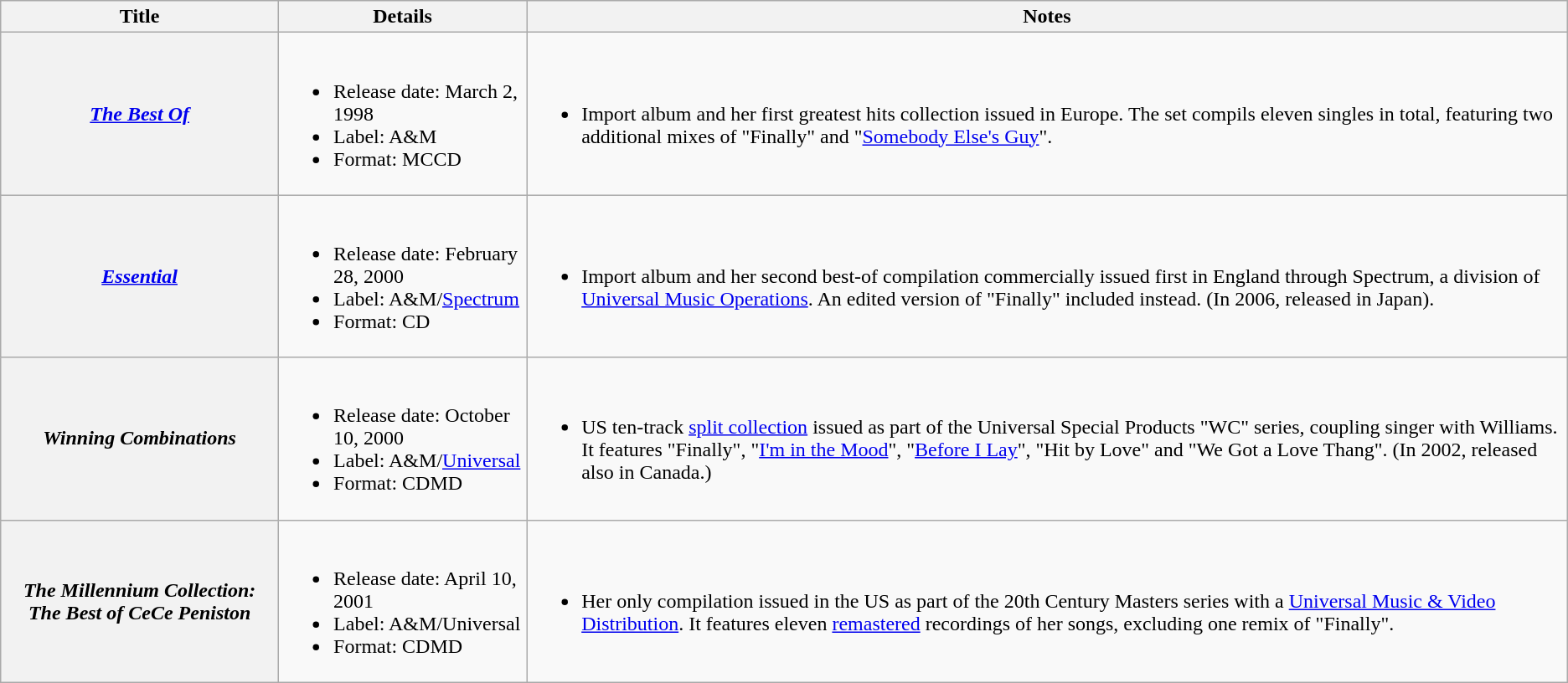<table class="wikitable plainrowheaders">
<tr>
<th scope="col">Title</th>
<th scope="col">Details</th>
<th scope="col">Notes</th>
</tr>
<tr>
<th scope="row"><em><a href='#'>The Best Of</a></em></th>
<td><br><ul><li>Release date: March 2, 1998</li><li>Label: A&M </li><li>Format: MCCD</li></ul></td>
<td><br><ul><li>Import album and her first greatest hits collection issued in Europe. The set compils eleven singles in total, featuring two additional mixes of "Finally" and "<a href='#'>Somebody Else's Guy</a>".</li></ul></td>
</tr>
<tr>
<th scope="row"><em><a href='#'>Essential</a></em></th>
<td><br><ul><li>Release date: February 28, 2000</li><li>Label: A&M/<a href='#'>Spectrum</a> </li><li>Format: CD</li></ul></td>
<td><br><ul><li>Import album and her second best-of compilation commercially issued first in England through Spectrum, a division of <a href='#'>Universal Music Operations</a>. An edited version of "Finally" included instead. (In 2006, released in Japan).</li></ul></td>
</tr>
<tr>
<th scope="row"><em>Winning Combinations</em> </th>
<td><br><ul><li>Release date: October 10, 2000</li><li>Label: A&M/<a href='#'>Universal</a> </li><li>Format: CDMD</li></ul></td>
<td><br><ul><li>US ten-track <a href='#'>split collection</a> issued as part of the Universal Special Products "WC" series, coupling singer with Williams. It features "Finally", "<a href='#'>I'm in the Mood</a>", "<a href='#'>Before I Lay</a>", "Hit by Love" and "We Got a Love Thang". (In 2002, released also in Canada.)</li></ul></td>
</tr>
<tr>
<th scope="row"><em>The Millennium Collection: The Best of CeCe Peniston</em></th>
<td><br><ul><li>Release date: April 10, 2001</li><li>Label: A&M/Universal </li><li>Format: CDMD</li></ul></td>
<td><br><ul><li>Her only compilation issued in the US as part of the 20th Century Masters series with a <a href='#'>Universal Music & Video Distribution</a>. It features eleven <a href='#'>remastered</a> recordings of her songs, excluding one remix of "Finally".</li></ul></td>
</tr>
</table>
